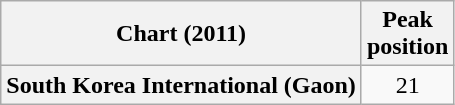<table class="wikitable plainrowheaders sortable" style="text-align:center">
<tr>
<th scope="col">Chart (2011)</th>
<th scope="col">Peak<br>position</th>
</tr>
<tr>
<th scope="row">South Korea International (Gaon)</th>
<td>21</td>
</tr>
</table>
